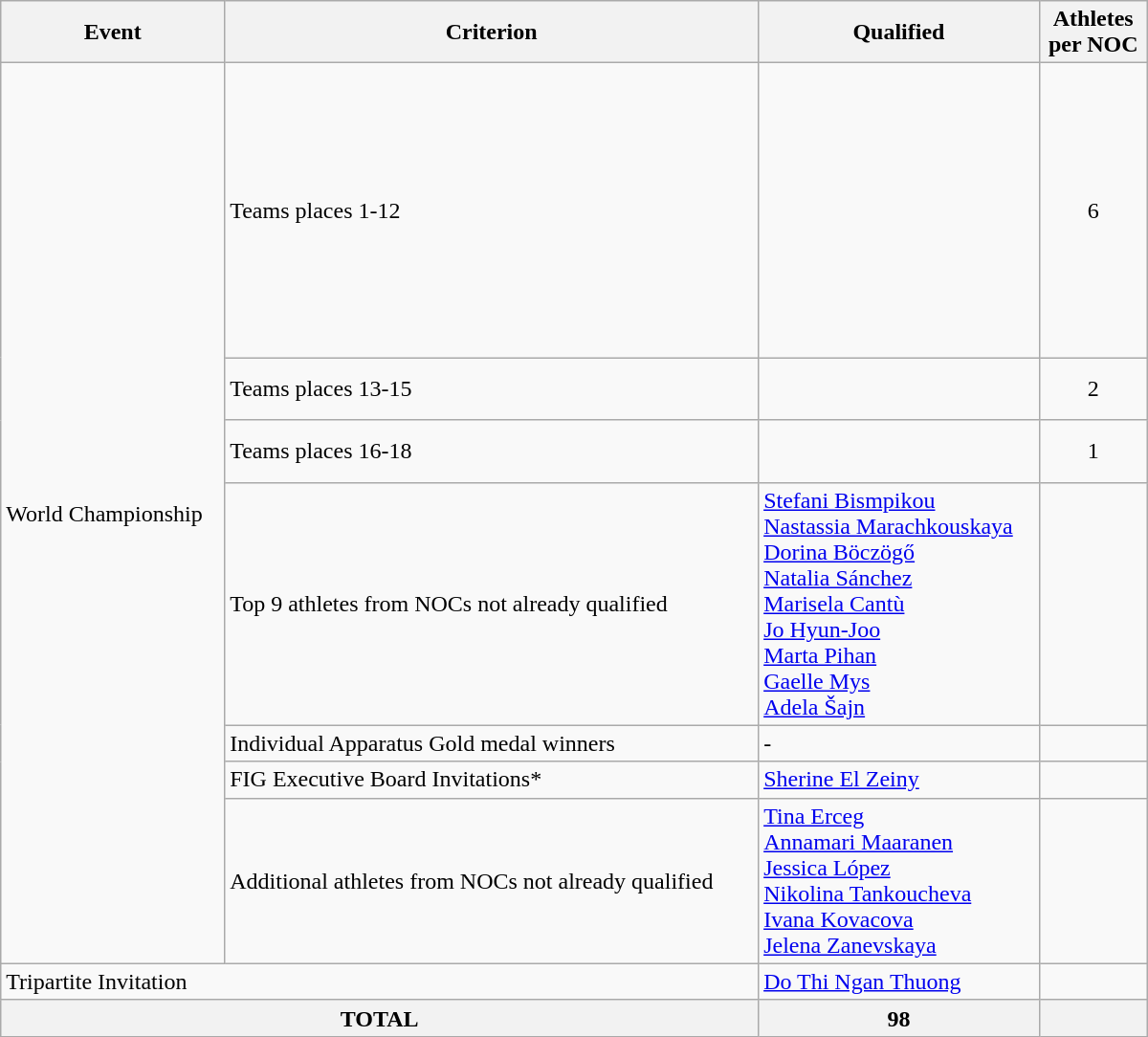<table class="wikitable" width=800>
<tr>
<th>Event</th>
<th>Criterion</th>
<th>Qualified</th>
<th>Athletes<br> per NOC</th>
</tr>
<tr>
<td rowspan="7">World Championship</td>
<td>Teams places 1-12</td>
<td> <br>  <br>  <br>  <br>  <br>  <br>  <br>  <br>  <br>  <br>  <br> </td>
<td align="center">6</td>
</tr>
<tr>
<td>Teams places 13-15</td>
<td> <br>  <br> </td>
<td align="center">2</td>
</tr>
<tr>
<td>Teams places 16-18</td>
<td> <br>  <br> </td>
<td align="center">1</td>
</tr>
<tr>
<td>Top 9 athletes from NOCs not already qualified</td>
<td> <a href='#'>Stefani Bismpikou</a> <br>  <a href='#'>Nastassia Marachkouskaya</a> <br>  <a href='#'>Dorina Böczögő</a> <br>  <a href='#'>Natalia Sánchez</a> <br>  <a href='#'>Marisela Cantù</a> <br>  <a href='#'>Jo Hyun-Joo</a> <br> <a href='#'>Marta Pihan</a> <br>  <a href='#'>Gaelle Mys</a> <br>  <a href='#'>Adela Šajn</a></td>
<td></td>
</tr>
<tr>
<td>Individual Apparatus Gold medal winners</td>
<td>-</td>
</tr>
<tr>
<td>FIG Executive Board Invitations*</td>
<td> <a href='#'>Sherine El Zeiny</a></td>
<td></td>
</tr>
<tr>
<td>Additional athletes from NOCs not already qualified</td>
<td> <a href='#'>Tina Erceg</a><br> <a href='#'>Annamari Maaranen</a><br> <a href='#'>Jessica López</a><br> <a href='#'>Nikolina Tankoucheva</a><br> <a href='#'>Ivana Kovacova</a><br> <a href='#'>Jelena Zanevskaya</a></td>
<td></td>
</tr>
<tr>
<td colspan="2">Tripartite Invitation</td>
<td> <a href='#'>Do Thi Ngan Thuong</a></td>
</tr>
<tr>
<th colspan="2">TOTAL</th>
<th>98</th>
<th></th>
</tr>
</table>
